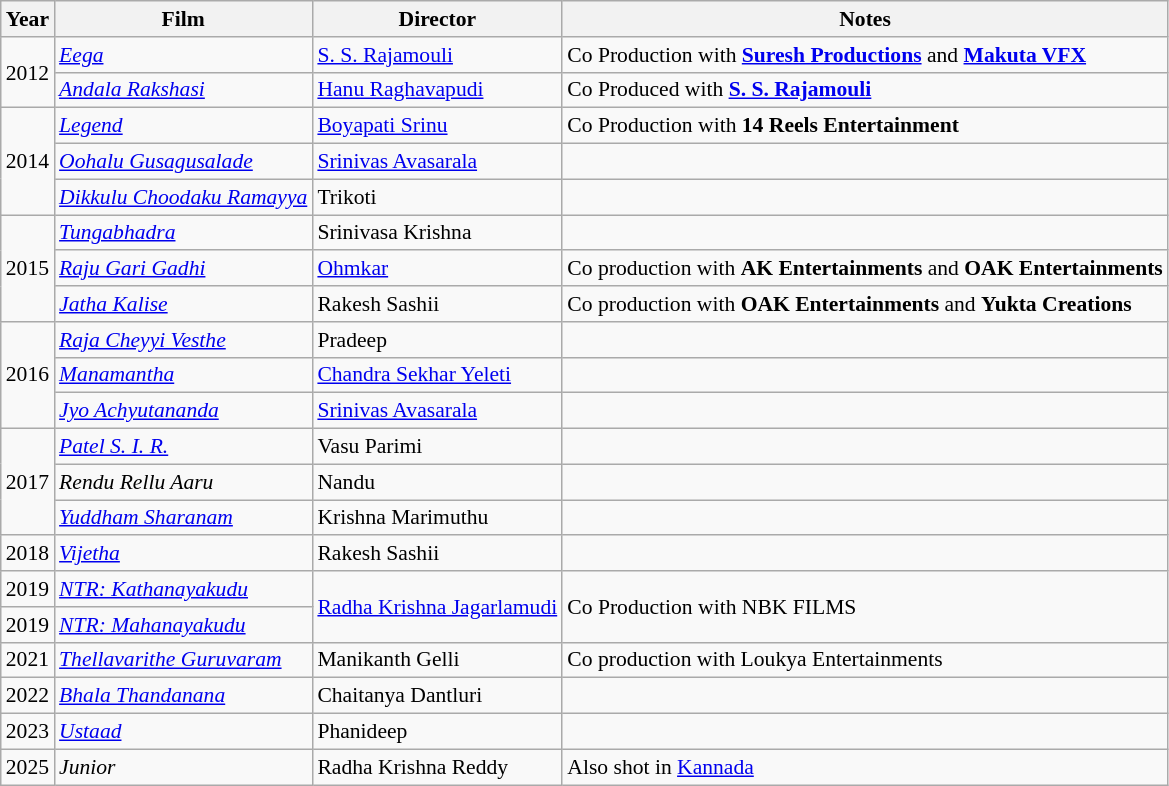<table class="wikitable" style="font-size:90%">
<tr>
<th>Year</th>
<th>Film</th>
<th>Director</th>
<th>Notes</th>
</tr>
<tr>
<td rowspan="2">2012</td>
<td><em><a href='#'>Eega</a></em></td>
<td><a href='#'>S. S. Rajamouli</a></td>
<td>Co Production with <strong><a href='#'>Suresh Productions</a></strong> and <strong><a href='#'>Makuta VFX</a></strong></td>
</tr>
<tr>
<td><em><a href='#'>Andala Rakshasi</a></em></td>
<td><a href='#'>Hanu Raghavapudi</a></td>
<td>Co Produced with <strong><a href='#'>S. S. Rajamouli</a></strong></td>
</tr>
<tr>
<td rowspan="3">2014</td>
<td><em><a href='#'>Legend</a></em></td>
<td><a href='#'>Boyapati Srinu</a></td>
<td>Co Production with <strong>14 Reels Entertainment</strong></td>
</tr>
<tr>
<td><em><a href='#'>Oohalu Gusagusalade</a></em></td>
<td><a href='#'>Srinivas Avasarala</a></td>
<td></td>
</tr>
<tr>
<td><em><a href='#'>Dikkulu Choodaku Ramayya</a></em></td>
<td>Trikoti</td>
<td></td>
</tr>
<tr>
<td rowspan="3">2015</td>
<td><em><a href='#'>Tungabhadra</a></em></td>
<td>Srinivasa Krishna</td>
<td></td>
</tr>
<tr>
<td><em><a href='#'>Raju Gari Gadhi</a></em></td>
<td><a href='#'>Ohmkar</a></td>
<td>Co production with <strong>AK Entertainments</strong> and <strong>OAK Entertainments</strong></td>
</tr>
<tr>
<td><em><a href='#'>Jatha Kalise</a></em></td>
<td>Rakesh Sashii</td>
<td>Co production with <strong>OAK Entertainments</strong>  and <strong>Yukta Creations</strong></td>
</tr>
<tr>
<td rowspan="3">2016</td>
<td><em><a href='#'>Raja Cheyyi Vesthe</a></em></td>
<td>Pradeep</td>
<td></td>
</tr>
<tr>
<td><em><a href='#'>Manamantha</a></em></td>
<td><a href='#'>Chandra Sekhar Yeleti</a></td>
<td></td>
</tr>
<tr>
<td><em><a href='#'>Jyo Achyutananda</a></em></td>
<td><a href='#'>Srinivas Avasarala</a></td>
<td></td>
</tr>
<tr>
<td rowspan="3">2017</td>
<td><em><a href='#'>Patel S. I. R.</a></em></td>
<td>Vasu Parimi</td>
<td></td>
</tr>
<tr>
<td><em>Rendu Rellu Aaru</em></td>
<td>Nandu</td>
<td></td>
</tr>
<tr>
<td><em><a href='#'>Yuddham Sharanam</a></em></td>
<td>Krishna Marimuthu</td>
<td></td>
</tr>
<tr>
<td>2018</td>
<td><em><a href='#'>Vijetha</a></em></td>
<td>Rakesh Sashii</td>
<td></td>
</tr>
<tr>
<td>2019</td>
<td><em><a href='#'>NTR: Kathanayakudu</a></em></td>
<td rowspan="2"><a href='#'>Radha Krishna Jagarlamudi</a></td>
<td rowspan="2">Co Production with NBK FILMS</td>
</tr>
<tr>
<td>2019</td>
<td><em><a href='#'>NTR: Mahanayakudu</a></em></td>
</tr>
<tr>
<td>2021</td>
<td><em><a href='#'>Thellavarithe Guruvaram</a></em></td>
<td>Manikanth Gelli</td>
<td>Co production with Loukya Entertainments</td>
</tr>
<tr>
<td>2022</td>
<td><em><a href='#'>Bhala Thandanana</a></em></td>
<td>Chaitanya Dantluri</td>
<td></td>
</tr>
<tr>
<td>2023</td>
<td><em><a href='#'>Ustaad</a></em></td>
<td>Phanideep</td>
<td></td>
</tr>
<tr>
<td>2025</td>
<td><em>Junior</em></td>
<td>Radha Krishna Reddy</td>
<td>Also shot in <a href='#'>Kannada</a></td>
</tr>
</table>
